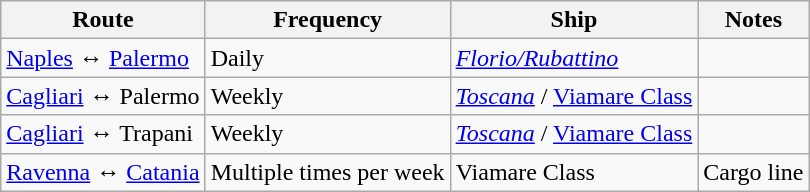<table class="wikitable">
<tr>
<th>Route</th>
<th>Frequency</th>
<th>Ship</th>
<th>Notes</th>
</tr>
<tr>
<td><a href='#'>Naples</a> ↔ <a href='#'>Palermo</a></td>
<td>Daily</td>
<td><em><a href='#'>Florio/Rubattino</a></em></td>
<td></td>
</tr>
<tr>
<td><a href='#'>Cagliari</a> ↔ Palermo</td>
<td>Weekly</td>
<td><em><a href='#'>Toscana</a></em> / <a href='#'>Viamare Class</a></td>
<td></td>
</tr>
<tr>
<td><a href='#'>Cagliari</a> ↔ Trapani</td>
<td>Weekly</td>
<td><em><a href='#'>Toscana</a></em> / <a href='#'>Viamare Class</a></td>
<td></td>
</tr>
<tr>
<td><a href='#'>Ravenna</a> ↔ <a href='#'>Catania</a></td>
<td>Multiple times per week</td>
<td>Viamare Class</td>
<td>Cargo line</td>
</tr>
</table>
